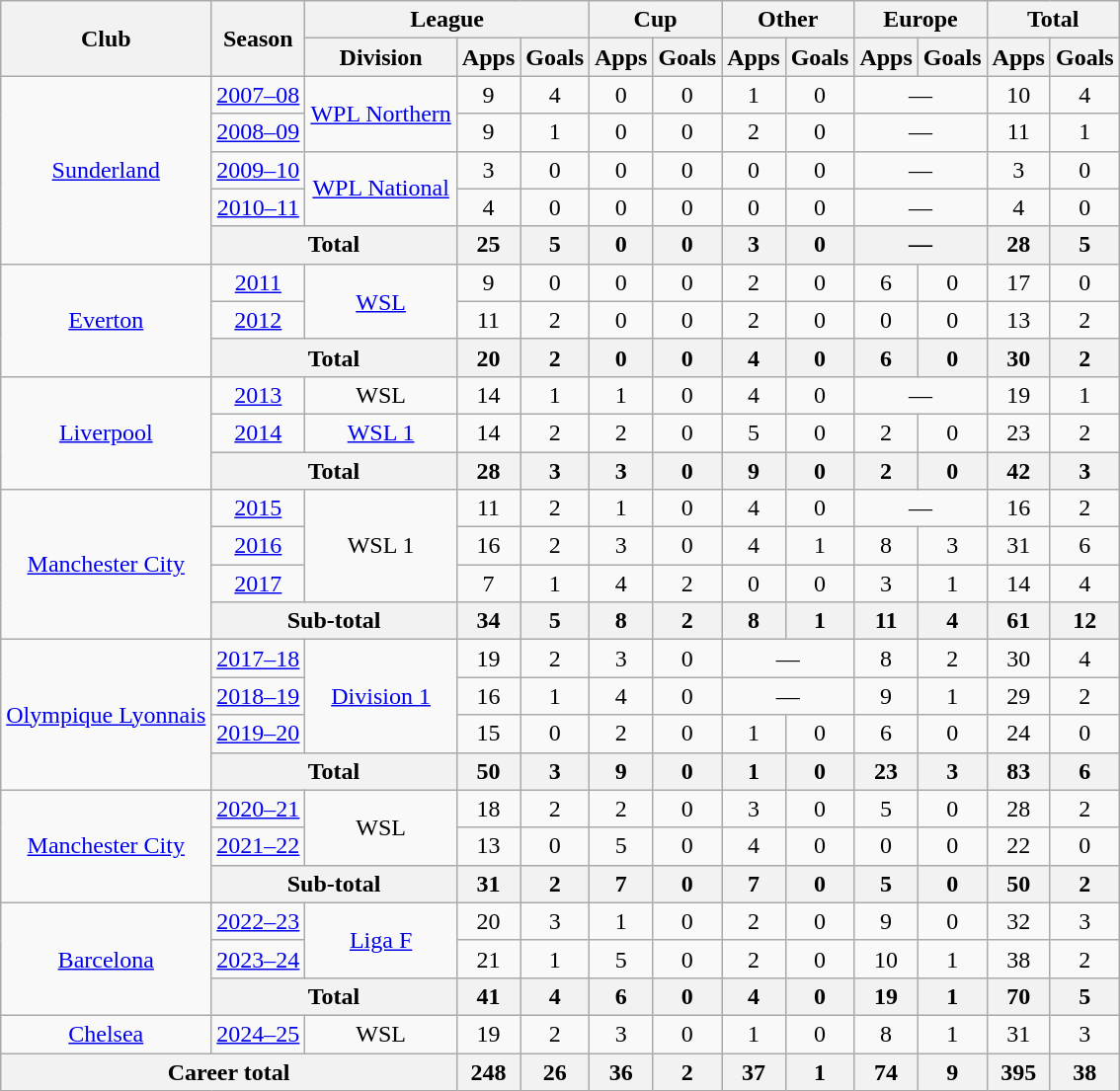<table class="wikitable" style="text-align: center">
<tr>
<th rowspan="2">Club</th>
<th rowspan="2">Season</th>
<th colspan="3">League</th>
<th colspan="2">Cup</th>
<th colspan="2">Other</th>
<th colspan="2">Europe</th>
<th colspan="2">Total</th>
</tr>
<tr>
<th>Division</th>
<th>Apps</th>
<th>Goals</th>
<th>Apps</th>
<th>Goals</th>
<th>Apps</th>
<th>Goals</th>
<th>Apps</th>
<th>Goals</th>
<th>Apps</th>
<th>Goals</th>
</tr>
<tr>
<td rowspan="5"><a href='#'>Sunderland</a></td>
<td><a href='#'>2007–08</a></td>
<td rowspan="2" valign="center"><a href='#'>WPL Northern</a></td>
<td>9</td>
<td>4</td>
<td>0</td>
<td>0</td>
<td>1</td>
<td>0</td>
<td colspan="2">—</td>
<td>10</td>
<td>4</td>
</tr>
<tr>
<td><a href='#'>2008–09</a></td>
<td>9</td>
<td>1</td>
<td>0</td>
<td>0</td>
<td>2</td>
<td>0</td>
<td colspan="2">—</td>
<td>11</td>
<td>1</td>
</tr>
<tr>
<td><a href='#'>2009–10</a></td>
<td rowspan="2" valign="center"><a href='#'>WPL National</a></td>
<td>3</td>
<td>0</td>
<td>0</td>
<td>0</td>
<td>0</td>
<td>0</td>
<td colspan="2">—</td>
<td>3</td>
<td>0</td>
</tr>
<tr>
<td><a href='#'>2010–11</a></td>
<td>4</td>
<td>0</td>
<td>0</td>
<td>0</td>
<td>0</td>
<td>0</td>
<td colspan="2">—</td>
<td>4</td>
<td>0</td>
</tr>
<tr>
<th colspan="2">Total</th>
<th>25</th>
<th>5</th>
<th>0</th>
<th>0</th>
<th>3</th>
<th>0</th>
<th colspan="2">—</th>
<th>28</th>
<th>5</th>
</tr>
<tr>
<td rowspan="3"><a href='#'>Everton</a></td>
<td><a href='#'>2011</a></td>
<td rowspan="2" valign="center"><a href='#'>WSL</a></td>
<td>9</td>
<td>0</td>
<td>0</td>
<td>0</td>
<td>2</td>
<td>0</td>
<td>6</td>
<td>0</td>
<td>17</td>
<td>0</td>
</tr>
<tr>
<td><a href='#'>2012</a></td>
<td>11</td>
<td>2</td>
<td>0</td>
<td>0</td>
<td>2</td>
<td>0</td>
<td>0</td>
<td>0</td>
<td>13</td>
<td>2</td>
</tr>
<tr>
<th colspan="2">Total</th>
<th>20</th>
<th>2</th>
<th>0</th>
<th>0</th>
<th>4</th>
<th>0</th>
<th>6</th>
<th>0</th>
<th>30</th>
<th>2</th>
</tr>
<tr>
<td rowspan="3"><a href='#'>Liverpool</a></td>
<td><a href='#'>2013</a></td>
<td>WSL</td>
<td>14</td>
<td>1</td>
<td>1</td>
<td>0</td>
<td>4</td>
<td>0</td>
<td colspan="2">—</td>
<td>19</td>
<td>1</td>
</tr>
<tr>
<td><a href='#'>2014</a></td>
<td><a href='#'>WSL 1</a></td>
<td>14</td>
<td>2</td>
<td>2</td>
<td>0</td>
<td>5</td>
<td>0</td>
<td>2</td>
<td>0</td>
<td>23</td>
<td>2</td>
</tr>
<tr>
<th colspan="2">Total</th>
<th>28</th>
<th>3</th>
<th>3</th>
<th>0</th>
<th>9</th>
<th>0</th>
<th>2</th>
<th>0</th>
<th>42</th>
<th>3</th>
</tr>
<tr>
<td rowspan="4"><a href='#'>Manchester City</a></td>
<td><a href='#'>2015</a></td>
<td rowspan="3" valign="center">WSL 1</td>
<td>11</td>
<td>2</td>
<td>1</td>
<td>0</td>
<td>4</td>
<td>0</td>
<td colspan="2">—</td>
<td>16</td>
<td>2</td>
</tr>
<tr>
<td><a href='#'>2016</a></td>
<td>16</td>
<td>2</td>
<td>3</td>
<td>0</td>
<td>4</td>
<td>1</td>
<td>8</td>
<td>3</td>
<td>31</td>
<td>6</td>
</tr>
<tr>
<td><a href='#'>2017</a></td>
<td>7</td>
<td>1</td>
<td>4</td>
<td>2</td>
<td>0</td>
<td>0</td>
<td>3</td>
<td>1</td>
<td>14</td>
<td>4</td>
</tr>
<tr>
<th colspan="2">Sub-total</th>
<th>34</th>
<th>5</th>
<th>8</th>
<th>2</th>
<th>8</th>
<th>1</th>
<th>11</th>
<th>4</th>
<th>61</th>
<th>12</th>
</tr>
<tr>
<td rowspan="4"><a href='#'>Olympique Lyonnais</a></td>
<td><a href='#'>2017–18</a></td>
<td rowspan="3" valign="center"><a href='#'>Division 1</a></td>
<td>19</td>
<td>2</td>
<td>3</td>
<td>0</td>
<td colspan="2">—</td>
<td>8</td>
<td>2</td>
<td>30</td>
<td>4</td>
</tr>
<tr>
<td><a href='#'>2018–19</a></td>
<td>16</td>
<td>1</td>
<td>4</td>
<td>0</td>
<td colspan="2">—</td>
<td>9</td>
<td>1</td>
<td>29</td>
<td>2</td>
</tr>
<tr>
<td><a href='#'>2019–20</a></td>
<td>15</td>
<td>0</td>
<td>2</td>
<td>0</td>
<td>1</td>
<td>0</td>
<td>6</td>
<td>0</td>
<td>24</td>
<td>0</td>
</tr>
<tr>
<th colspan="2">Total</th>
<th>50</th>
<th>3</th>
<th>9</th>
<th>0</th>
<th>1</th>
<th>0</th>
<th>23</th>
<th>3</th>
<th>83</th>
<th>6</th>
</tr>
<tr>
<td rowspan="3"><a href='#'>Manchester City</a></td>
<td><a href='#'>2020–21</a></td>
<td rowspan="2" valign="center">WSL</td>
<td>18</td>
<td>2</td>
<td>2</td>
<td>0</td>
<td>3</td>
<td>0</td>
<td>5</td>
<td>0</td>
<td>28</td>
<td>2</td>
</tr>
<tr>
<td><a href='#'>2021–22</a></td>
<td>13</td>
<td>0</td>
<td>5</td>
<td>0</td>
<td>4</td>
<td>0</td>
<td>0</td>
<td>0</td>
<td>22</td>
<td>0</td>
</tr>
<tr>
<th colspan="2">Sub-total</th>
<th>31</th>
<th>2</th>
<th>7</th>
<th>0</th>
<th>7</th>
<th>0</th>
<th>5</th>
<th>0</th>
<th>50</th>
<th>2</th>
</tr>
<tr>
<td rowspan="3"><a href='#'>Barcelona</a></td>
<td><a href='#'>2022–23</a></td>
<td rowspan="2"><a href='#'>Liga F</a></td>
<td>20</td>
<td>3</td>
<td>1</td>
<td>0</td>
<td>2</td>
<td>0</td>
<td>9</td>
<td>0</td>
<td>32</td>
<td>3</td>
</tr>
<tr>
<td><a href='#'>2023–24</a></td>
<td>21</td>
<td>1</td>
<td>5</td>
<td>0</td>
<td>2</td>
<td>0</td>
<td>10</td>
<td>1</td>
<td>38</td>
<td>2</td>
</tr>
<tr>
<th colspan="2">Total</th>
<th>41</th>
<th>4</th>
<th>6</th>
<th>0</th>
<th>4</th>
<th>0</th>
<th>19</th>
<th>1</th>
<th>70</th>
<th>5</th>
</tr>
<tr>
<td><a href='#'>Chelsea</a></td>
<td><a href='#'>2024–25</a></td>
<td>WSL</td>
<td>19</td>
<td>2</td>
<td>3</td>
<td>0</td>
<td>1</td>
<td>0</td>
<td>8</td>
<td>1</td>
<td>31</td>
<td>3</td>
</tr>
<tr>
<th colspan="3">Career total</th>
<th>248</th>
<th>26</th>
<th>36</th>
<th>2</th>
<th>37</th>
<th>1</th>
<th>74</th>
<th>9</th>
<th>395</th>
<th>38</th>
</tr>
</table>
